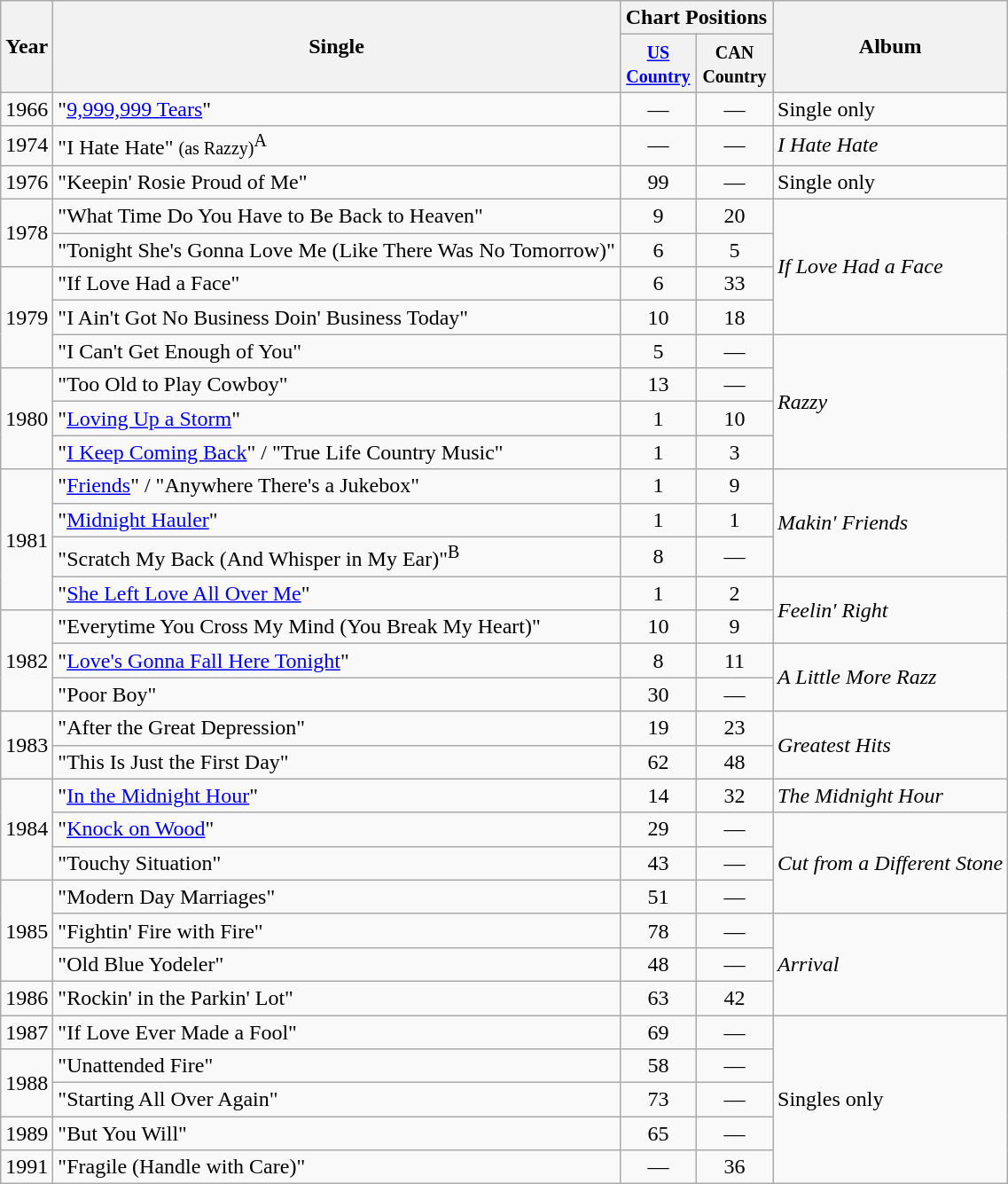<table class="wikitable">
<tr>
<th rowspan="2">Year</th>
<th rowspan="2">Single</th>
<th colspan="2">Chart Positions</th>
<th rowspan="2">Album</th>
</tr>
<tr>
<th style="width:50px;"><small><a href='#'>US Country</a></small></th>
<th style="width:50px;"><small>CAN Country</small></th>
</tr>
<tr>
<td>1966</td>
<td>"<a href='#'>9,999,999 Tears</a>"</td>
<td style="text-align:center;">—</td>
<td style="text-align:center;">—</td>
<td>Single only</td>
</tr>
<tr>
<td>1974</td>
<td>"I Hate Hate" <small>(as Razzy)</small><sup>A</sup></td>
<td style="text-align:center;">—</td>
<td style="text-align:center;">—</td>
<td><em>I Hate Hate</em></td>
</tr>
<tr>
<td>1976</td>
<td>"Keepin' Rosie Proud of Me"</td>
<td style="text-align:center;">99</td>
<td style="text-align:center;">—</td>
<td>Single only</td>
</tr>
<tr>
<td rowspan="2">1978</td>
<td>"What Time Do You Have to Be Back to Heaven"</td>
<td style="text-align:center;">9</td>
<td style="text-align:center;">20</td>
<td rowspan="4"><em>If Love Had a Face</em></td>
</tr>
<tr>
<td>"Tonight She's Gonna Love Me (Like There Was No Tomorrow)"</td>
<td style="text-align:center;">6</td>
<td style="text-align:center;">5</td>
</tr>
<tr>
<td rowspan="3">1979</td>
<td>"If Love Had a Face"</td>
<td style="text-align:center;">6</td>
<td style="text-align:center;">33</td>
</tr>
<tr>
<td>"I Ain't Got No Business Doin' Business Today"</td>
<td style="text-align:center;">10</td>
<td style="text-align:center;">18</td>
</tr>
<tr>
<td>"I Can't Get Enough of You"</td>
<td style="text-align:center;">5</td>
<td style="text-align:center;">—</td>
<td rowspan="4"><em>Razzy</em></td>
</tr>
<tr>
<td rowspan="3">1980</td>
<td>"Too Old to Play Cowboy"</td>
<td style="text-align:center;">13</td>
<td style="text-align:center;">—</td>
</tr>
<tr>
<td>"<a href='#'>Loving Up a Storm</a>"</td>
<td style="text-align:center;">1</td>
<td style="text-align:center;">10</td>
</tr>
<tr>
<td>"<a href='#'>I Keep Coming Back</a>" / "True Life Country Music"</td>
<td style="text-align:center;">1</td>
<td style="text-align:center;">3</td>
</tr>
<tr>
<td rowspan="4">1981</td>
<td>"<a href='#'>Friends</a>" / "Anywhere There's a Jukebox"</td>
<td style="text-align:center;">1</td>
<td style="text-align:center;">9</td>
<td rowspan="3"><em>Makin' Friends</em></td>
</tr>
<tr>
<td>"<a href='#'>Midnight Hauler</a>"</td>
<td style="text-align:center;">1</td>
<td style="text-align:center;">1</td>
</tr>
<tr>
<td>"Scratch My Back (And Whisper in My Ear)"<sup>B</sup></td>
<td style="text-align:center;">8</td>
<td style="text-align:center;">—</td>
</tr>
<tr>
<td>"<a href='#'>She Left Love All Over Me</a>"</td>
<td style="text-align:center;">1</td>
<td style="text-align:center;">2</td>
<td rowspan="2"><em>Feelin' Right</em></td>
</tr>
<tr>
<td rowspan="3">1982</td>
<td>"Everytime You Cross My Mind (You Break My Heart)"</td>
<td style="text-align:center;">10</td>
<td style="text-align:center;">9</td>
</tr>
<tr>
<td>"<a href='#'>Love's Gonna Fall Here Tonight</a>"</td>
<td style="text-align:center;">8</td>
<td style="text-align:center;">11</td>
<td rowspan="2"><em>A Little More Razz</em></td>
</tr>
<tr>
<td>"Poor Boy"</td>
<td style="text-align:center;">30</td>
<td style="text-align:center;">—</td>
</tr>
<tr>
<td rowspan="2">1983</td>
<td>"After the Great Depression"</td>
<td style="text-align:center;">19</td>
<td style="text-align:center;">23</td>
<td rowspan="2"><em>Greatest Hits</em></td>
</tr>
<tr>
<td>"This Is Just the First Day"</td>
<td style="text-align:center;">62</td>
<td style="text-align:center;">48</td>
</tr>
<tr>
<td rowspan="3">1984</td>
<td>"<a href='#'>In the Midnight Hour</a>"</td>
<td style="text-align:center;">14</td>
<td style="text-align:center;">32</td>
<td><em>The Midnight Hour</em></td>
</tr>
<tr>
<td>"<a href='#'>Knock on Wood</a>"</td>
<td style="text-align:center;">29</td>
<td style="text-align:center;">—</td>
<td rowspan="3"><em>Cut from a Different Stone</em></td>
</tr>
<tr>
<td>"Touchy Situation"</td>
<td style="text-align:center;">43</td>
<td style="text-align:center;">—</td>
</tr>
<tr>
<td rowspan="3">1985</td>
<td>"Modern Day Marriages"</td>
<td style="text-align:center;">51</td>
<td style="text-align:center;">—</td>
</tr>
<tr>
<td>"Fightin' Fire with Fire"</td>
<td style="text-align:center;">78</td>
<td style="text-align:center;">—</td>
<td rowspan="3"><em>Arrival</em></td>
</tr>
<tr>
<td>"Old Blue Yodeler"</td>
<td style="text-align:center;">48</td>
<td style="text-align:center;">—</td>
</tr>
<tr>
<td>1986</td>
<td>"Rockin' in the Parkin' Lot"</td>
<td style="text-align:center;">63</td>
<td style="text-align:center;">42</td>
</tr>
<tr>
<td>1987</td>
<td>"If Love Ever Made a Fool"</td>
<td style="text-align:center;">69</td>
<td style="text-align:center;">—</td>
<td rowspan="5">Singles only</td>
</tr>
<tr>
<td rowspan="2">1988</td>
<td>"Unattended Fire"</td>
<td style="text-align:center;">58</td>
<td style="text-align:center;">—</td>
</tr>
<tr>
<td>"Starting All Over Again"</td>
<td style="text-align:center;">73</td>
<td style="text-align:center;">—</td>
</tr>
<tr>
<td>1989</td>
<td>"But You Will"</td>
<td style="text-align:center;">65</td>
<td style="text-align:center;">—</td>
</tr>
<tr>
<td>1991</td>
<td>"Fragile (Handle with Care)"</td>
<td style="text-align:center;">—</td>
<td style="text-align:center;">36</td>
</tr>
</table>
